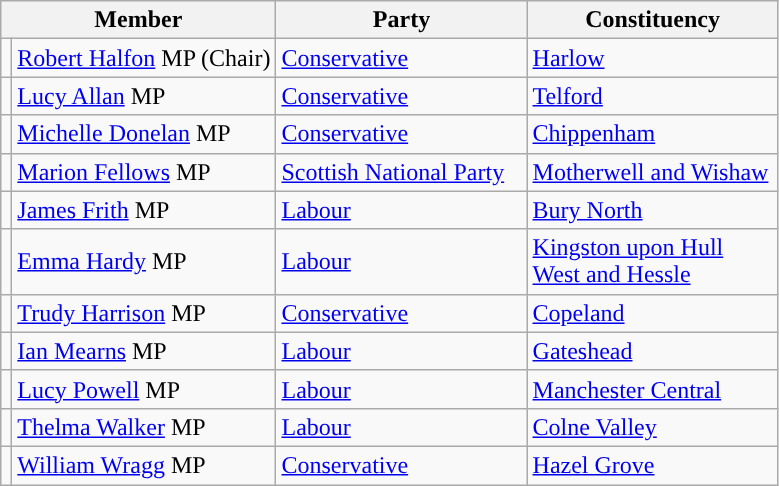<table class="wikitable">
<tr>
<th width="160px" colspan="2" valign="top">Member</th>
<th width="160px" valign="top">Party</th>
<th width="160px" valign="top">Constituency</th>
</tr>
<tr>
<td style="color:inherit;background:"></td>
<td><a href='#'>Robert Halfon</a> MP (Chair)</td>
<td><a href='#'>Conservative</a></td>
<td><a href='#'>Harlow</a></td>
</tr>
<tr>
<td style="color:inherit;background:"></td>
<td><a href='#'>Lucy Allan</a> MP</td>
<td><a href='#'>Conservative</a></td>
<td><a href='#'>Telford</a></td>
</tr>
<tr>
<td style="color:inherit;background:"></td>
<td><a href='#'>Michelle Donelan</a> MP</td>
<td><a href='#'>Conservative</a></td>
<td><a href='#'>Chippenham</a></td>
</tr>
<tr>
<td style="color:inherit;background:"></td>
<td><a href='#'>Marion Fellows</a> MP</td>
<td><a href='#'>Scottish National Party</a></td>
<td><a href='#'>Motherwell and Wishaw</a></td>
</tr>
<tr>
<td style="color:inherit;background:"></td>
<td><a href='#'>James Frith</a> MP</td>
<td><a href='#'>Labour</a></td>
<td><a href='#'>Bury North</a></td>
</tr>
<tr>
<td style="color:inherit;background:"></td>
<td><a href='#'>Emma Hardy</a> MP</td>
<td><a href='#'>Labour</a></td>
<td><a href='#'>Kingston upon Hull West and Hessle</a></td>
</tr>
<tr>
<td style="color:inherit;background:"></td>
<td><a href='#'>Trudy Harrison</a> MP</td>
<td><a href='#'>Conservative</a></td>
<td><a href='#'>Copeland</a></td>
</tr>
<tr>
<td style="color:inherit;background:"></td>
<td><a href='#'>Ian Mearns</a> MP</td>
<td><a href='#'>Labour</a></td>
<td><a href='#'>Gateshead</a></td>
</tr>
<tr>
<td style="color:inherit;background:"></td>
<td><a href='#'>Lucy Powell</a> MP</td>
<td><a href='#'>Labour</a></td>
<td><a href='#'>Manchester Central</a></td>
</tr>
<tr>
<td style="color:inherit;background:"></td>
<td><a href='#'>Thelma Walker</a> MP</td>
<td><a href='#'>Labour</a></td>
<td><a href='#'>Colne Valley</a></td>
</tr>
<tr>
<td style="color:inherit;background:"></td>
<td><a href='#'>William Wragg</a> MP</td>
<td><a href='#'>Conservative</a></td>
<td><a href='#'>Hazel Grove</a></td>
</tr>
</table>
